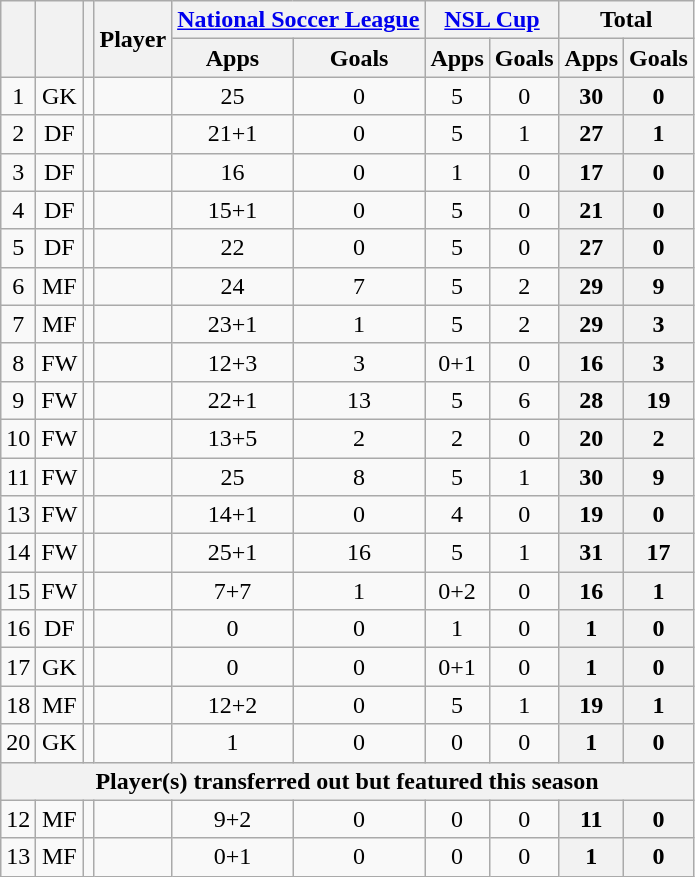<table class="wikitable sortable" style="text-align:center">
<tr>
<th rowspan="2"></th>
<th rowspan="2"></th>
<th rowspan="2"></th>
<th rowspan="2">Player</th>
<th colspan="2"><a href='#'>National Soccer League</a></th>
<th colspan="2"><a href='#'>NSL Cup</a></th>
<th colspan="2">Total</th>
</tr>
<tr>
<th>Apps</th>
<th>Goals</th>
<th>Apps</th>
<th>Goals</th>
<th>Apps</th>
<th>Goals</th>
</tr>
<tr>
<td>1</td>
<td>GK</td>
<td></td>
<td align="left"><br></td>
<td>25</td>
<td>0<br></td>
<td>5</td>
<td>0<br></td>
<th>30</th>
<th>0</th>
</tr>
<tr>
<td>2</td>
<td>DF</td>
<td></td>
<td align="left"><br></td>
<td>21+1</td>
<td>0<br></td>
<td>5</td>
<td>1<br></td>
<th>27</th>
<th>1</th>
</tr>
<tr>
<td>3</td>
<td>DF</td>
<td></td>
<td align="left"><br></td>
<td>16</td>
<td>0<br></td>
<td>1</td>
<td>0<br></td>
<th>17</th>
<th>0</th>
</tr>
<tr>
<td>4</td>
<td>DF</td>
<td></td>
<td align="left"><br></td>
<td>15+1</td>
<td>0<br></td>
<td>5</td>
<td>0<br></td>
<th>21</th>
<th>0</th>
</tr>
<tr>
<td>5</td>
<td>DF</td>
<td></td>
<td align="left"><br></td>
<td>22</td>
<td>0<br></td>
<td>5</td>
<td>0<br></td>
<th>27</th>
<th>0</th>
</tr>
<tr>
<td>6</td>
<td>MF</td>
<td></td>
<td align="left"><br></td>
<td>24</td>
<td>7<br></td>
<td>5</td>
<td>2<br></td>
<th>29</th>
<th>9</th>
</tr>
<tr>
<td>7</td>
<td>MF</td>
<td></td>
<td align="left"><br></td>
<td>23+1</td>
<td>1<br></td>
<td>5</td>
<td>2<br></td>
<th>29</th>
<th>3</th>
</tr>
<tr>
<td>8</td>
<td>FW</td>
<td></td>
<td align="left"><br></td>
<td>12+3</td>
<td>3<br></td>
<td>0+1</td>
<td>0<br></td>
<th>16</th>
<th>3</th>
</tr>
<tr>
<td>9</td>
<td>FW</td>
<td></td>
<td align="left"><br></td>
<td>22+1</td>
<td>13<br></td>
<td>5</td>
<td>6<br></td>
<th>28</th>
<th>19</th>
</tr>
<tr>
<td>10</td>
<td>FW</td>
<td></td>
<td align="left"><br></td>
<td>13+5</td>
<td>2<br></td>
<td>2</td>
<td>0<br></td>
<th>20</th>
<th>2</th>
</tr>
<tr>
<td>11</td>
<td>FW</td>
<td></td>
<td align="left"><br></td>
<td>25</td>
<td>8<br></td>
<td>5</td>
<td>1<br></td>
<th>30</th>
<th>9</th>
</tr>
<tr>
<td>13</td>
<td>FW</td>
<td></td>
<td align="left"><br></td>
<td>14+1</td>
<td>0<br></td>
<td>4</td>
<td>0<br></td>
<th>19</th>
<th>0</th>
</tr>
<tr>
<td>14</td>
<td>FW</td>
<td></td>
<td align="left"><br></td>
<td>25+1</td>
<td>16<br></td>
<td>5</td>
<td>1<br></td>
<th>31</th>
<th>17</th>
</tr>
<tr>
<td>15</td>
<td>FW</td>
<td></td>
<td align="left"><br></td>
<td>7+7</td>
<td>1<br></td>
<td>0+2</td>
<td>0<br></td>
<th>16</th>
<th>1</th>
</tr>
<tr>
<td>16</td>
<td>DF</td>
<td></td>
<td align="left"><br></td>
<td>0</td>
<td>0<br></td>
<td>1</td>
<td>0<br></td>
<th>1</th>
<th>0</th>
</tr>
<tr>
<td>17</td>
<td>GK</td>
<td></td>
<td align="left"><br></td>
<td>0</td>
<td>0<br></td>
<td>0+1</td>
<td>0<br></td>
<th>1</th>
<th>0</th>
</tr>
<tr>
<td>18</td>
<td>MF</td>
<td></td>
<td align="left"><br></td>
<td>12+2</td>
<td>0<br></td>
<td>5</td>
<td>1<br></td>
<th>19</th>
<th>1</th>
</tr>
<tr>
<td>20</td>
<td>GK</td>
<td></td>
<td align="left"><br></td>
<td>1</td>
<td>0<br></td>
<td>0</td>
<td>0<br></td>
<th>1</th>
<th>0</th>
</tr>
<tr>
<th colspan="12">Player(s) transferred out but featured this season</th>
</tr>
<tr>
<td>12</td>
<td>MF</td>
<td></td>
<td align="left"><br></td>
<td>9+2</td>
<td>0<br></td>
<td>0</td>
<td>0<br></td>
<th>11</th>
<th>0</th>
</tr>
<tr>
<td>13</td>
<td>MF</td>
<td></td>
<td align="left"><br></td>
<td>0+1</td>
<td>0<br></td>
<td>0</td>
<td>0<br></td>
<th>1</th>
<th>0</th>
</tr>
</table>
